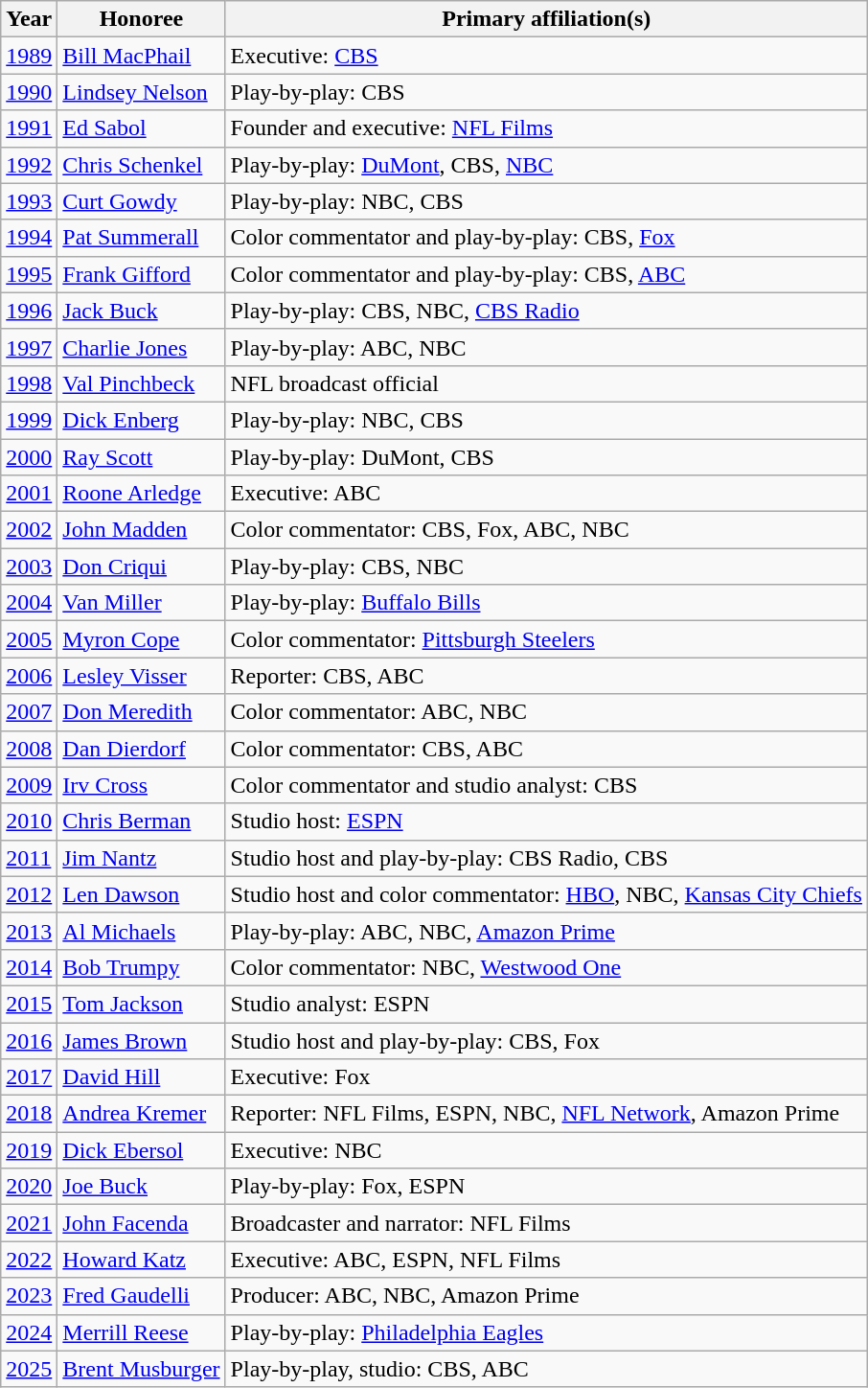<table class="wikitable plainrowheaders">
<tr>
<th scope="col">Year</th>
<th scope="col">Honoree</th>
<th scope="col">Primary affiliation(s)</th>
</tr>
<tr>
<td><a href='#'>1989</a></td>
<td><a href='#'>Bill MacPhail</a></td>
<td>Executive: <a href='#'>CBS</a></td>
</tr>
<tr>
<td><a href='#'>1990</a></td>
<td><a href='#'>Lindsey Nelson</a></td>
<td>Play-by-play: CBS</td>
</tr>
<tr>
<td><a href='#'>1991</a></td>
<td><a href='#'>Ed Sabol</a></td>
<td>Founder and executive: <a href='#'>NFL Films</a></td>
</tr>
<tr>
<td><a href='#'>1992</a></td>
<td><a href='#'>Chris Schenkel</a></td>
<td>Play-by-play: <a href='#'>DuMont</a>, CBS, <a href='#'>NBC</a></td>
</tr>
<tr>
<td><a href='#'>1993</a></td>
<td><a href='#'>Curt Gowdy</a></td>
<td>Play-by-play: NBC, CBS</td>
</tr>
<tr>
<td><a href='#'>1994</a></td>
<td><a href='#'>Pat Summerall</a></td>
<td>Color commentator and play-by-play: CBS, <a href='#'>Fox</a></td>
</tr>
<tr>
<td><a href='#'>1995</a></td>
<td><a href='#'>Frank Gifford</a></td>
<td>Color commentator and play-by-play: CBS, <a href='#'>ABC</a></td>
</tr>
<tr>
<td><a href='#'>1996</a></td>
<td><a href='#'>Jack Buck</a></td>
<td>Play-by-play: CBS, NBC, <a href='#'>CBS Radio</a></td>
</tr>
<tr>
<td><a href='#'>1997</a></td>
<td><a href='#'>Charlie Jones</a></td>
<td>Play-by-play: ABC, NBC</td>
</tr>
<tr>
<td><a href='#'>1998</a></td>
<td><a href='#'>Val Pinchbeck</a></td>
<td>NFL broadcast official</td>
</tr>
<tr>
<td><a href='#'>1999</a></td>
<td><a href='#'>Dick Enberg</a></td>
<td>Play-by-play: NBC, CBS</td>
</tr>
<tr>
<td><a href='#'>2000</a></td>
<td><a href='#'>Ray Scott</a></td>
<td>Play-by-play: DuMont, CBS</td>
</tr>
<tr>
<td><a href='#'>2001</a></td>
<td><a href='#'>Roone Arledge</a></td>
<td>Executive: ABC</td>
</tr>
<tr>
<td><a href='#'>2002</a></td>
<td><a href='#'>John Madden</a></td>
<td>Color commentator: CBS, Fox, ABC, NBC</td>
</tr>
<tr>
<td><a href='#'>2003</a></td>
<td><a href='#'>Don Criqui</a></td>
<td>Play-by-play: CBS, NBC</td>
</tr>
<tr>
<td><a href='#'>2004</a></td>
<td><a href='#'>Van Miller</a></td>
<td>Play-by-play: <a href='#'>Buffalo Bills</a></td>
</tr>
<tr>
<td><a href='#'>2005</a></td>
<td><a href='#'>Myron Cope</a></td>
<td>Color commentator: <a href='#'>Pittsburgh Steelers</a></td>
</tr>
<tr>
<td><a href='#'>2006</a></td>
<td><a href='#'>Lesley Visser</a></td>
<td> Reporter: CBS, ABC</td>
</tr>
<tr>
<td><a href='#'>2007</a></td>
<td><a href='#'>Don Meredith</a></td>
<td>Color commentator: ABC, NBC</td>
</tr>
<tr>
<td><a href='#'>2008</a></td>
<td><a href='#'>Dan Dierdorf</a></td>
<td>Color commentator: CBS, ABC</td>
</tr>
<tr>
<td><a href='#'>2009</a></td>
<td><a href='#'>Irv Cross</a></td>
<td>Color commentator and studio analyst: CBS</td>
</tr>
<tr>
<td><a href='#'>2010</a></td>
<td><a href='#'>Chris Berman</a></td>
<td>Studio host: <a href='#'>ESPN</a></td>
</tr>
<tr>
<td><a href='#'>2011</a></td>
<td><a href='#'>Jim Nantz</a></td>
<td>Studio host and play-by-play: CBS Radio, CBS</td>
</tr>
<tr>
<td><a href='#'>2012</a></td>
<td><a href='#'>Len Dawson</a></td>
<td>Studio host and color commentator: <a href='#'>HBO</a>, NBC, <a href='#'>Kansas City Chiefs</a></td>
</tr>
<tr>
<td><a href='#'>2013</a></td>
<td><a href='#'>Al Michaels</a></td>
<td>Play-by-play: ABC, NBC, <a href='#'>Amazon Prime</a></td>
</tr>
<tr>
<td><a href='#'>2014</a></td>
<td><a href='#'>Bob Trumpy</a></td>
<td>Color commentator: NBC, <a href='#'>Westwood One</a></td>
</tr>
<tr>
<td><a href='#'>2015</a></td>
<td><a href='#'>Tom Jackson</a></td>
<td>Studio analyst: ESPN</td>
</tr>
<tr>
<td><a href='#'>2016</a></td>
<td><a href='#'>James Brown</a></td>
<td>Studio host and play-by-play: CBS, Fox</td>
</tr>
<tr>
<td><a href='#'>2017</a></td>
<td><a href='#'>David Hill</a></td>
<td>Executive: Fox</td>
</tr>
<tr>
<td><a href='#'>2018</a></td>
<td><a href='#'>Andrea Kremer</a></td>
<td>Reporter: NFL Films, ESPN, NBC, <a href='#'>NFL Network</a>, Amazon Prime</td>
</tr>
<tr>
<td><a href='#'>2019</a></td>
<td><a href='#'>Dick Ebersol</a></td>
<td>Executive: NBC</td>
</tr>
<tr>
<td><a href='#'>2020</a></td>
<td><a href='#'>Joe Buck</a></td>
<td>Play-by-play: Fox, ESPN</td>
</tr>
<tr>
<td><a href='#'>2021</a></td>
<td><a href='#'>John Facenda</a></td>
<td>Broadcaster and narrator: NFL Films</td>
</tr>
<tr>
<td><a href='#'>2022</a></td>
<td><a href='#'>Howard Katz</a></td>
<td>Executive: ABC, ESPN, NFL Films</td>
</tr>
<tr>
<td><a href='#'>2023</a></td>
<td><a href='#'>Fred Gaudelli</a></td>
<td>Producer: ABC, NBC, Amazon Prime</td>
</tr>
<tr>
<td><a href='#'>2024</a></td>
<td><a href='#'>Merrill Reese</a></td>
<td>Play-by-play: <a href='#'>Philadelphia Eagles</a></td>
</tr>
<tr>
<td><a href='#'>2025</a></td>
<td><a href='#'>Brent Musburger</a></td>
<td>Play-by-play, studio: CBS, ABC</td>
</tr>
</table>
